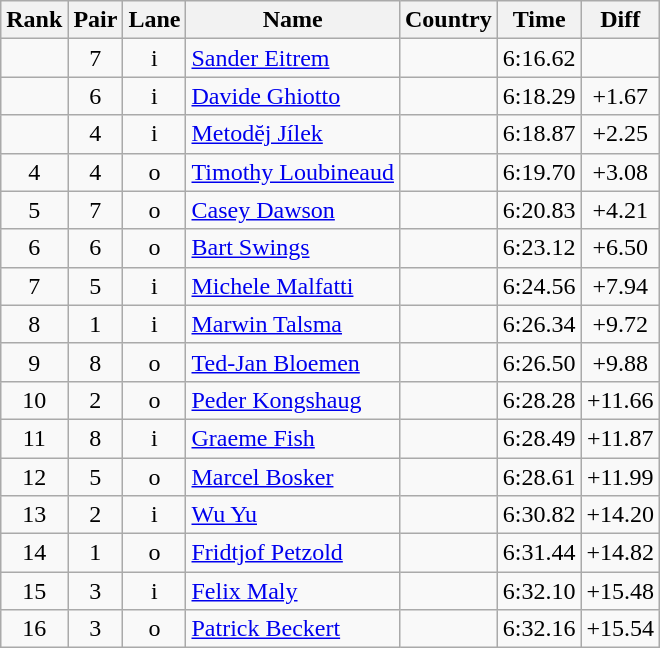<table class="wikitable sortable" style="text-align:center">
<tr>
<th>Rank</th>
<th>Pair</th>
<th>Lane</th>
<th>Name</th>
<th>Country</th>
<th>Time</th>
<th>Diff</th>
</tr>
<tr>
<td></td>
<td>7</td>
<td>i</td>
<td align=left><a href='#'>Sander Eitrem</a></td>
<td align=left></td>
<td>6:16.62</td>
<td></td>
</tr>
<tr>
<td></td>
<td>6</td>
<td>i</td>
<td align=left><a href='#'>Davide Ghiotto</a></td>
<td align=left></td>
<td>6:18.29</td>
<td>+1.67</td>
</tr>
<tr>
<td></td>
<td>4</td>
<td>i</td>
<td align=left><a href='#'>Metodĕj Jílek</a></td>
<td align=left></td>
<td>6:18.87</td>
<td>+2.25</td>
</tr>
<tr>
<td>4</td>
<td>4</td>
<td>o</td>
<td align=left><a href='#'>Timothy Loubineaud</a></td>
<td align=left></td>
<td>6:19.70</td>
<td>+3.08</td>
</tr>
<tr>
<td>5</td>
<td>7</td>
<td>o</td>
<td align=left><a href='#'>Casey Dawson</a></td>
<td align=left></td>
<td>6:20.83</td>
<td>+4.21</td>
</tr>
<tr>
<td>6</td>
<td>6</td>
<td>o</td>
<td align=left><a href='#'>Bart Swings</a></td>
<td align=left></td>
<td>6:23.12</td>
<td>+6.50</td>
</tr>
<tr>
<td>7</td>
<td>5</td>
<td>i</td>
<td align=left><a href='#'>Michele Malfatti</a></td>
<td align=left></td>
<td>6:24.56</td>
<td>+7.94</td>
</tr>
<tr>
<td>8</td>
<td>1</td>
<td>i</td>
<td align=left><a href='#'>Marwin Talsma</a></td>
<td align=left></td>
<td>6:26.34</td>
<td>+9.72</td>
</tr>
<tr>
<td>9</td>
<td>8</td>
<td>o</td>
<td align=left><a href='#'>Ted-Jan Bloemen</a></td>
<td align=left></td>
<td>6:26.50</td>
<td>+9.88</td>
</tr>
<tr>
<td>10</td>
<td>2</td>
<td>o</td>
<td align=left><a href='#'>Peder Kongshaug</a></td>
<td align=left></td>
<td>6:28.28</td>
<td>+11.66</td>
</tr>
<tr>
<td>11</td>
<td>8</td>
<td>i</td>
<td align=left><a href='#'>Graeme Fish</a></td>
<td align=left></td>
<td>6:28.49</td>
<td>+11.87</td>
</tr>
<tr>
<td>12</td>
<td>5</td>
<td>o</td>
<td align=left><a href='#'>Marcel Bosker</a></td>
<td align=left></td>
<td>6:28.61</td>
<td>+11.99</td>
</tr>
<tr>
<td>13</td>
<td>2</td>
<td>i</td>
<td align=left><a href='#'>Wu Yu</a></td>
<td align=left></td>
<td>6:30.82</td>
<td>+14.20</td>
</tr>
<tr>
<td>14</td>
<td>1</td>
<td>o</td>
<td align=left><a href='#'>Fridtjof Petzold</a></td>
<td align=left></td>
<td>6:31.44</td>
<td>+14.82</td>
</tr>
<tr>
<td>15</td>
<td>3</td>
<td>i</td>
<td align=left><a href='#'>Felix Maly</a></td>
<td align=left></td>
<td>6:32.10</td>
<td>+15.48</td>
</tr>
<tr>
<td>16</td>
<td>3</td>
<td>o</td>
<td align=left><a href='#'>Patrick Beckert</a></td>
<td align=left></td>
<td>6:32.16</td>
<td>+15.54</td>
</tr>
</table>
